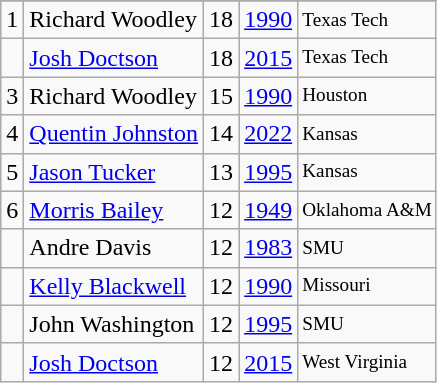<table class="wikitable">
<tr>
</tr>
<tr>
<td>1</td>
<td>Richard Woodley</td>
<td>18</td>
<td><a href='#'>1990</a></td>
<td style="font-size:80%;">Texas Tech</td>
</tr>
<tr>
<td></td>
<td><a href='#'>Josh Doctson</a></td>
<td>18</td>
<td><a href='#'>2015</a></td>
<td style="font-size:80%;">Texas Tech</td>
</tr>
<tr>
<td>3</td>
<td>Richard Woodley</td>
<td>15</td>
<td><a href='#'>1990</a></td>
<td style="font-size:80%;">Houston</td>
</tr>
<tr>
<td>4</td>
<td><a href='#'>Quentin Johnston</a></td>
<td>14</td>
<td><a href='#'>2022</a></td>
<td style="font-size:80%;">Kansas</td>
</tr>
<tr>
<td>5</td>
<td><a href='#'>Jason Tucker</a></td>
<td>13</td>
<td><a href='#'>1995</a></td>
<td style="font-size:80%;">Kansas</td>
</tr>
<tr>
<td>6</td>
<td><a href='#'>Morris Bailey</a></td>
<td>12</td>
<td><a href='#'>1949</a></td>
<td style="font-size:80%;">Oklahoma A&M</td>
</tr>
<tr>
<td></td>
<td>Andre Davis</td>
<td>12</td>
<td><a href='#'>1983</a></td>
<td style="font-size:80%;">SMU</td>
</tr>
<tr>
<td></td>
<td><a href='#'>Kelly Blackwell</a></td>
<td>12</td>
<td><a href='#'>1990</a></td>
<td style="font-size:80%;">Missouri</td>
</tr>
<tr>
<td></td>
<td>John Washington</td>
<td>12</td>
<td><a href='#'>1995</a></td>
<td style="font-size:80%;">SMU</td>
</tr>
<tr>
<td></td>
<td><a href='#'>Josh Doctson</a></td>
<td>12</td>
<td><a href='#'>2015</a></td>
<td style="font-size:80%;">West Virginia</td>
</tr>
</table>
